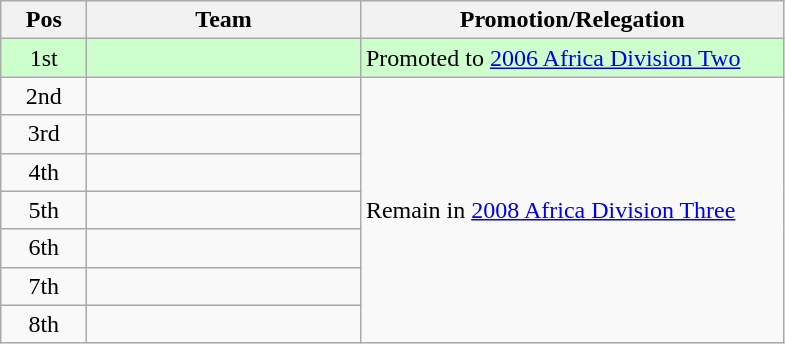<table class="wikitable">
<tr>
<th width=50>Pos</th>
<th width=175>Team</th>
<th width=275>Promotion/Relegation</th>
</tr>
<tr style="background:#ccffcc">
<td align="center">1st</td>
<td></td>
<td>Promoted to <a href='#'>2006 Africa Division Two</a></td>
</tr>
<tr>
<td align="center">2nd</td>
<td></td>
<td rowspan=7>Remain in <a href='#'>2008 Africa Division Three</a></td>
</tr>
<tr>
<td align="center">3rd</td>
<td></td>
</tr>
<tr>
<td align="center">4th</td>
<td></td>
</tr>
<tr>
<td align="center">5th</td>
<td></td>
</tr>
<tr>
<td align="center">6th</td>
<td></td>
</tr>
<tr>
<td align="center">7th</td>
<td></td>
</tr>
<tr>
<td align="center">8th</td>
<td></td>
</tr>
</table>
